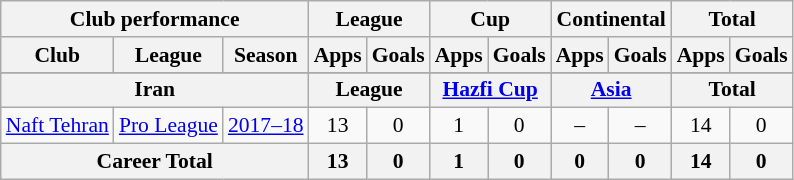<table class="wikitable" style="font-size:90%; text-align:center;">
<tr>
<th colspan=3>Club performance</th>
<th colspan=2>League</th>
<th colspan=2>Cup</th>
<th colspan=2>Continental</th>
<th colspan=2>Total</th>
</tr>
<tr>
<th>Club</th>
<th>League</th>
<th>Season</th>
<th>Apps</th>
<th>Goals</th>
<th>Apps</th>
<th>Goals</th>
<th>Apps</th>
<th>Goals</th>
<th>Apps</th>
<th>Goals</th>
</tr>
<tr>
</tr>
<tr>
<th colspan=3>Iran</th>
<th colspan=2>League</th>
<th colspan=2><a href='#'>Hazfi Cup</a></th>
<th colspan=2><a href='#'>Asia</a></th>
<th colspan=2>Total</th>
</tr>
<tr>
<td rowspan="1"><a href='#'>Naft Tehran</a></td>
<td rowspan="1"><a href='#'>Pro League</a></td>
<td><a href='#'>2017–18</a></td>
<td>13</td>
<td>0</td>
<td>1</td>
<td>0</td>
<td>–</td>
<td>–</td>
<td>14</td>
<td>0</td>
</tr>
<tr>
<th colspan=3>Career Total</th>
<th>13</th>
<th>0</th>
<th>1</th>
<th>0</th>
<th>0</th>
<th>0</th>
<th>14</th>
<th>0</th>
</tr>
</table>
